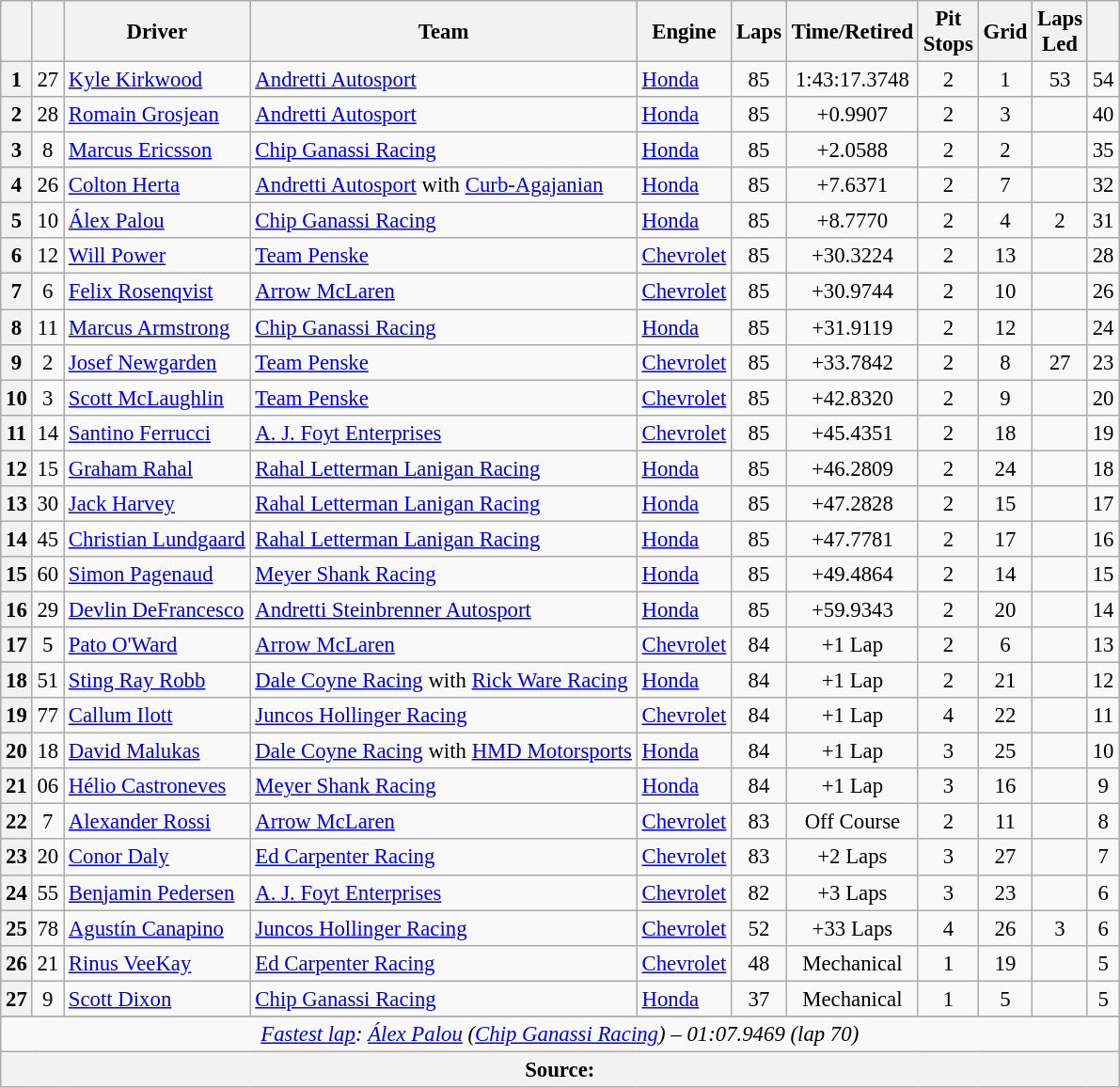<table class="wikitable sortable" style="font-size:95%;">
<tr>
<th scope="col"></th>
<th scope="col"></th>
<th scope="col">Driver</th>
<th scope="col">Team</th>
<th scope="col">Engine</th>
<th class="unsortable" scope="col">Laps</th>
<th class="unsortable" scope="col">Time/Retired</th>
<th scope="col">Pit<br>Stops</th>
<th scope="col">Grid</th>
<th scope="col">Laps<br>Led</th>
<th scope="col"></th>
</tr>
<tr>
<th>1</th>
<td align="center">27</td>
<td> <a href='#'>Kyle Kirkwood</a></td>
<td><a href='#'>Andretti Autosport</a></td>
<td><a href='#'>Honda</a></td>
<td align="center">85</td>
<td align="center">1:43:17.3748</td>
<td align="center">2</td>
<td align="center">1</td>
<td align="center">53</td>
<td align="center">54</td>
</tr>
<tr>
<th>2</th>
<td align="center">28</td>
<td> <a href='#'>Romain Grosjean</a></td>
<td><a href='#'>Andretti Autosport</a></td>
<td><a href='#'>Honda</a></td>
<td align="center">85</td>
<td align="center">+0.9907</td>
<td align="center">2</td>
<td align="center">3</td>
<td align="center"></td>
<td align="center">40</td>
</tr>
<tr>
<th>3</th>
<td align="center">8</td>
<td> <a href='#'>Marcus Ericsson</a></td>
<td><a href='#'>Chip Ganassi Racing</a></td>
<td><a href='#'>Honda</a></td>
<td align="center">85</td>
<td align="center">+2.0588</td>
<td align="center">2</td>
<td align="center">2</td>
<td align="center"></td>
<td align="center">35</td>
</tr>
<tr>
<th>4</th>
<td align="center">26</td>
<td> <a href='#'>Colton Herta</a> <strong></strong></td>
<td><a href='#'>Andretti Autosport</a> with <a href='#'>Curb-Agajanian</a></td>
<td><a href='#'>Honda</a></td>
<td align="center">85</td>
<td align="center">+7.6371</td>
<td align="center">2</td>
<td align="center">7</td>
<td align="center"></td>
<td align="center">32</td>
</tr>
<tr>
<th>5</th>
<td align="center">10</td>
<td> <a href='#'>Álex Palou</a></td>
<td><a href='#'>Chip Ganassi Racing</a></td>
<td><a href='#'>Honda</a></td>
<td align="center">85</td>
<td align="center">+8.7770</td>
<td align="center">2</td>
<td align="center">4</td>
<td align="center">2</td>
<td align="center">31</td>
</tr>
<tr>
<th>6</th>
<td align="center">12</td>
<td> <a href='#'>Will Power</a> <strong></strong></td>
<td><a href='#'>Team Penske</a></td>
<td><a href='#'>Chevrolet</a></td>
<td align="center">85</td>
<td align="center">+30.3224</td>
<td align="center">2</td>
<td align="center">13</td>
<td align="center"></td>
<td align="center">28</td>
</tr>
<tr>
<th>7</th>
<td align="center">6</td>
<td> <a href='#'>Felix Rosenqvist</a></td>
<td><a href='#'>Arrow McLaren</a></td>
<td><a href='#'>Chevrolet</a></td>
<td align="center">85</td>
<td align="center">+30.9744</td>
<td align="center">2</td>
<td align="center">10</td>
<td align="center"></td>
<td align="center">26</td>
</tr>
<tr>
<th>8</th>
<td align="center">11</td>
<td> <a href='#'>Marcus Armstrong</a> <strong></strong></td>
<td><a href='#'>Chip Ganassi Racing</a></td>
<td><a href='#'>Honda</a></td>
<td align="center">85</td>
<td align="center">+31.9119</td>
<td align="center">2</td>
<td align="center">12</td>
<td align="center"></td>
<td align="center">24</td>
</tr>
<tr>
<th>9</th>
<td align="center">2</td>
<td> <a href='#'>Josef Newgarden</a> <strong></strong></td>
<td><a href='#'>Team Penske</a></td>
<td><a href='#'>Chevrolet</a></td>
<td align="center">85</td>
<td align="center">+33.7842</td>
<td align="center">2</td>
<td align="center">8</td>
<td align="center">27</td>
<td align="center">23</td>
</tr>
<tr>
<th>10</th>
<td align="center">3</td>
<td> <a href='#'>Scott McLaughlin</a></td>
<td><a href='#'>Team Penske</a></td>
<td><a href='#'>Chevrolet</a></td>
<td align="center">85</td>
<td align="center">+42.8320</td>
<td align="center">2</td>
<td align="center">9</td>
<td align="center"></td>
<td align="center">20</td>
</tr>
<tr>
<th>11</th>
<td align="center">14</td>
<td> <a href='#'>Santino Ferrucci</a></td>
<td><a href='#'>A. J. Foyt Enterprises</a></td>
<td><a href='#'>Chevrolet</a></td>
<td align="center">85</td>
<td align="center">+45.4351</td>
<td align="center">2</td>
<td align="center">18</td>
<td align="center"></td>
<td align="center">19</td>
</tr>
<tr>
<th>12</th>
<td align="center">15</td>
<td> <a href='#'>Graham Rahal</a></td>
<td><a href='#'>Rahal Letterman Lanigan Racing</a></td>
<td><a href='#'>Honda</a></td>
<td align="center">85</td>
<td align="center">+46.2809</td>
<td align="center">2</td>
<td align="center">24</td>
<td align="center"></td>
<td align="center">18</td>
</tr>
<tr>
<th>13</th>
<td align="center">30</td>
<td> <a href='#'>Jack Harvey</a></td>
<td><a href='#'>Rahal Letterman Lanigan Racing</a></td>
<td><a href='#'>Honda</a></td>
<td align="center">85</td>
<td align="center">+47.2828</td>
<td align="center">2</td>
<td align="center">15</td>
<td align="center"></td>
<td align="center">17</td>
</tr>
<tr>
<th>14</th>
<td align="center">45</td>
<td> <a href='#'>Christian Lundgaard</a></td>
<td><a href='#'>Rahal Letterman Lanigan Racing</a></td>
<td><a href='#'>Honda</a></td>
<td align="center">85</td>
<td align="center">+47.7781</td>
<td align="center">2</td>
<td align="center">17</td>
<td align="center"></td>
<td align="center">16</td>
</tr>
<tr>
<th>15</th>
<td align="center">60</td>
<td> <a href='#'>Simon Pagenaud</a> <strong></strong></td>
<td><a href='#'>Meyer Shank Racing</a></td>
<td><a href='#'>Honda</a></td>
<td align="center">85</td>
<td align="center">+49.4864</td>
<td align="center">2</td>
<td align="center">14</td>
<td align="center"></td>
<td align="center">15</td>
</tr>
<tr>
<th>16</th>
<td align="center">29</td>
<td> <a href='#'>Devlin DeFrancesco</a></td>
<td><a href='#'>Andretti Steinbrenner Autosport</a></td>
<td><a href='#'>Honda</a></td>
<td align="center">85</td>
<td align="center">+59.9343</td>
<td align="center">2</td>
<td align="center">20</td>
<td align="center"></td>
<td align="center">14</td>
</tr>
<tr>
<th>17</th>
<td align="center">5</td>
<td> <a href='#'>Pato O'Ward</a></td>
<td><a href='#'>Arrow McLaren</a></td>
<td><a href='#'>Chevrolet</a></td>
<td align="center">84</td>
<td align="center">+1 Lap</td>
<td align="center">2</td>
<td align="center">6</td>
<td align="center"></td>
<td align="center">13</td>
</tr>
<tr>
<th>18</th>
<td align="center">51</td>
<td> <a href='#'>Sting Ray Robb</a> <strong></strong></td>
<td><a href='#'>Dale Coyne Racing</a> with <a href='#'>Rick Ware Racing</a></td>
<td><a href='#'>Honda</a></td>
<td align="center">84</td>
<td align="center">+1 Lap</td>
<td align="center">2</td>
<td align="center">21</td>
<td align="center"></td>
<td align="center">12</td>
</tr>
<tr>
<th>19</th>
<td align="center">77</td>
<td> <a href='#'>Callum Ilott</a></td>
<td><a href='#'>Juncos Hollinger Racing</a></td>
<td><a href='#'>Chevrolet</a></td>
<td align="center">84</td>
<td align="center">+1 Lap</td>
<td align="center">4</td>
<td align="center">22</td>
<td align="center"></td>
<td align="center">11</td>
</tr>
<tr>
<th>20</th>
<td align="center">18</td>
<td> <a href='#'>David Malukas</a></td>
<td><a href='#'>Dale Coyne Racing</a> with <a href='#'>HMD Motorsports</a></td>
<td><a href='#'>Honda</a></td>
<td align="center">84</td>
<td align="center">+1 Lap</td>
<td align="center">3</td>
<td align="center">25</td>
<td align="center"></td>
<td align="center">10</td>
</tr>
<tr>
<th>21</th>
<td align="center">06</td>
<td> <a href='#'>Hélio Castroneves</a> <strong></strong></td>
<td><a href='#'>Meyer Shank Racing</a></td>
<td><a href='#'>Honda</a></td>
<td align="center">84</td>
<td align="center">+1 Lap</td>
<td align="center">3</td>
<td align="center">16</td>
<td align="center"></td>
<td align="center">9</td>
</tr>
<tr>
<th>22</th>
<td align="center">7</td>
<td> <a href='#'>Alexander Rossi</a> <strong></strong></td>
<td><a href='#'>Arrow McLaren</a></td>
<td><a href='#'>Chevrolet</a></td>
<td align="center">83</td>
<td align="center">Off Course</td>
<td align="center">2</td>
<td align="center">11</td>
<td align="center"></td>
<td align="center">8</td>
</tr>
<tr>
<th>23</th>
<td align="center">20</td>
<td> <a href='#'>Conor Daly</a></td>
<td><a href='#'>Ed Carpenter Racing</a></td>
<td><a href='#'>Chevrolet</a></td>
<td align="center">83</td>
<td align="center">+2 Laps</td>
<td align="center">3</td>
<td align="center">27</td>
<td align="center"></td>
<td align="center">7</td>
</tr>
<tr>
<th>24</th>
<td align="center">55</td>
<td> <a href='#'>Benjamin Pedersen</a> <strong></strong></td>
<td><a href='#'>A. J. Foyt Enterprises</a></td>
<td><a href='#'>Chevrolet</a></td>
<td align="center">82</td>
<td align="center">+3 Laps</td>
<td align="center">3</td>
<td align="center">23</td>
<td align="center"></td>
<td align="center">6</td>
</tr>
<tr>
<th>25</th>
<td align="center">78</td>
<td> <a href='#'>Agustín Canapino</a> <strong></strong></td>
<td><a href='#'>Juncos Hollinger Racing</a></td>
<td><a href='#'>Chevrolet</a></td>
<td align="center">52</td>
<td align="center">+33 Laps</td>
<td align="center">4</td>
<td align="center">26</td>
<td align="center">3</td>
<td align="center">6</td>
</tr>
<tr>
<th>26</th>
<td align="center">21</td>
<td> <a href='#'>Rinus VeeKay</a></td>
<td><a href='#'>Ed Carpenter Racing</a></td>
<td><a href='#'>Chevrolet</a></td>
<td align="center">48</td>
<td align="center">Mechanical</td>
<td align="center">1</td>
<td align="center">19</td>
<td align="center"></td>
<td align="center">5</td>
</tr>
<tr>
<th>27</th>
<td align="center">9</td>
<td> <a href='#'>Scott Dixon</a> <strong></strong></td>
<td><a href='#'>Chip Ganassi Racing</a></td>
<td><a href='#'>Honda</a></td>
<td align="center">37</td>
<td align="center">Mechanical</td>
<td align="center">1</td>
<td align="center">5</td>
<td align="center"></td>
<td align="center">5</td>
</tr>
<tr>
</tr>
<tr class="sortbottom">
<td colspan="11" style="text-align:center"><em><a href='#'>Fastest lap</a>:  <a href='#'>Álex Palou</a> (<a href='#'>Chip Ganassi Racing</a>) – 01:07.9469 (lap 70)</em></td>
</tr>
<tr class="sortbottom">
<th colspan="11">Source:</th>
</tr>
</table>
